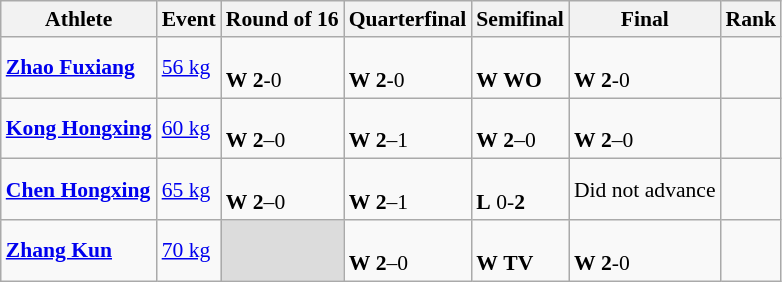<table class="wikitable" style="font-size:90%">
<tr>
<th>Athlete</th>
<th>Event</th>
<th>Round of 16</th>
<th>Quarterfinal</th>
<th>Semifinal</th>
<th>Final</th>
<th>Rank</th>
</tr>
<tr>
<td><strong><a href='#'>Zhao Fuxiang</a></strong></td>
<td><a href='#'>56 kg</a></td>
<td><br><strong>W</strong> <strong>2</strong>-0</td>
<td><br><strong>W</strong> <strong>2</strong>-0</td>
<td><br><strong>W</strong> <strong>WO</strong></td>
<td><br><strong>W</strong> <strong>2</strong>-0</td>
<td align=center></td>
</tr>
<tr>
<td><strong><a href='#'>Kong Hongxing</a></strong></td>
<td><a href='#'>60 kg</a></td>
<td><br><strong>W</strong> <strong>2</strong>–0</td>
<td><br><strong>W</strong> <strong>2</strong>–1</td>
<td><br><strong>W</strong> <strong>2</strong>–0</td>
<td><br><strong>W</strong> <strong>2</strong>–0</td>
<td align=center></td>
</tr>
<tr>
<td><strong><a href='#'>Chen Hongxing</a></strong></td>
<td><a href='#'>65 kg</a></td>
<td><br><strong>W</strong> <strong>2</strong>–0</td>
<td><br><strong>W</strong> <strong>2</strong>–1</td>
<td><br><strong>L</strong> 0-<strong>2</strong></td>
<td align=center>Did not advance</td>
<td align=center></td>
</tr>
<tr>
<td><strong><a href='#'>Zhang Kun</a></strong></td>
<td><a href='#'>70 kg</a></td>
<td style="background:#dcdcdc;"></td>
<td><br><strong>W</strong> <strong>2</strong>–0</td>
<td><br><strong>W</strong> <strong>TV</strong></td>
<td><br><strong>W</strong> <strong>2</strong>-0</td>
<td align=center></td>
</tr>
</table>
